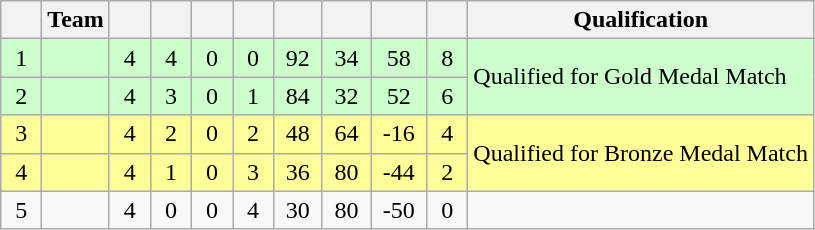<table class="wikitable" style="text-align:center;">
<tr>
<th width="20"></th>
<th>Team</th>
<th width="20"></th>
<th width="20"></th>
<th width="20"></th>
<th width="20"></th>
<th width="25"></th>
<th width="25"></th>
<th width="30"></th>
<th width="20"></th>
<th>Qualification</th>
</tr>
<tr style="background: #ccffcc;">
<td>1</td>
<td align=left></td>
<td>4</td>
<td>4</td>
<td>0</td>
<td>0</td>
<td>92</td>
<td>34</td>
<td>58</td>
<td>8</td>
<td rowspan=2 align=left>Qualified for Gold Medal Match</td>
</tr>
<tr style="background: #ccffcc;">
<td>2</td>
<td align=left></td>
<td>4</td>
<td>3</td>
<td>0</td>
<td>1</td>
<td>84</td>
<td>32</td>
<td>52</td>
<td>6</td>
</tr>
<tr style="background: #FFFF99">
<td>3</td>
<td align=left></td>
<td>4</td>
<td>2</td>
<td>0</td>
<td>2</td>
<td>48</td>
<td>64</td>
<td>-16</td>
<td>4</td>
<td rowspan=2 align=left>Qualified for Bronze Medal Match</td>
</tr>
<tr style="background: #FFFF99">
<td>4</td>
<td align=left></td>
<td>4</td>
<td>1</td>
<td>0</td>
<td>3</td>
<td>36</td>
<td>80</td>
<td>-44</td>
<td>2</td>
</tr>
<tr>
<td>5</td>
<td align=left></td>
<td>4</td>
<td>0</td>
<td>0</td>
<td>4</td>
<td>30</td>
<td>80</td>
<td>-50</td>
<td>0</td>
<td></td>
</tr>
</table>
